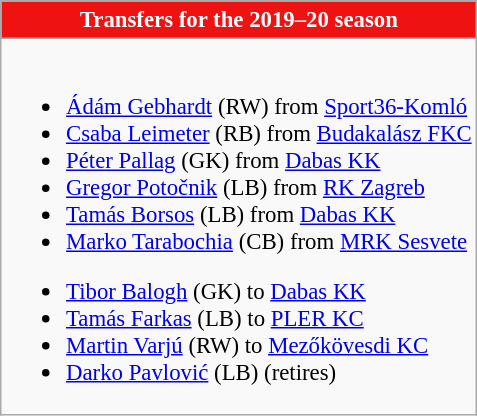<table class="wikitable collapsible collapsed" style="font-size:95%">
<tr>
<th style="color:white; background:#EE1212"><strong>Transfers for the 2019–20 season</strong></th>
</tr>
<tr>
<td><br>
<ul><li> <a href='#'>Ádám Gebhardt</a> (RW) from  <a href='#'>Sport36-Komló</a></li><li> <a href='#'>Csaba Leimeter</a> (RB) from  <a href='#'>Budakalász FKC</a></li><li> <a href='#'>Péter Pallag</a> (GK) from  <a href='#'>Dabas KK</a></li><li> <a href='#'>Gregor Potočnik</a> (LB) from  <a href='#'>RK Zagreb</a></li><li> <a href='#'>Tamás Borsos</a> (LB) from  <a href='#'>Dabas KK</a></li><li> <a href='#'>Marko Tarabochia</a> (CB) from  <a href='#'>MRK Sesvete</a></li></ul><ul><li> <a href='#'>Tibor Balogh</a> (GK) to  <a href='#'>Dabas KK</a></li><li> <a href='#'>Tamás Farkas</a> (LB) to  <a href='#'>PLER KC</a></li><li> <a href='#'>Martin Varjú</a> (RW) to  <a href='#'>Mezőkövesdi KC</a></li><li> <a href='#'>Darko Pavlović</a> (LB) (retires)</li></ul></td>
</tr>
</table>
